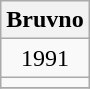<table class="wikitable" style="margin: 0.5em auto; text-align: center;">
<tr>
<th colspan="1">Bruvno</th>
</tr>
<tr>
<td>1991</td>
</tr>
<tr>
<td></td>
</tr>
<tr>
</tr>
</table>
